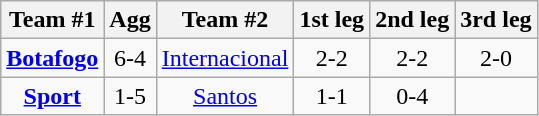<table class="wikitable" style="text-align: center">
<tr>
<th>Team #1</th>
<th>Agg</th>
<th>Team #2</th>
<th>1st leg</th>
<th>2nd leg</th>
<th>3rd leg</th>
</tr>
<tr>
<td><strong><a href='#'>Botafogo</a></strong></td>
<td>6-4</td>
<td><a href='#'>Internacional</a></td>
<td>2-2</td>
<td>2-2</td>
<td>2-0</td>
</tr>
<tr>
<td><strong><a href='#'>Sport</a></strong></td>
<td>1-5</td>
<td><a href='#'>Santos</a></td>
<td>1-1</td>
<td>0-4</td>
<td></td>
</tr>
</table>
